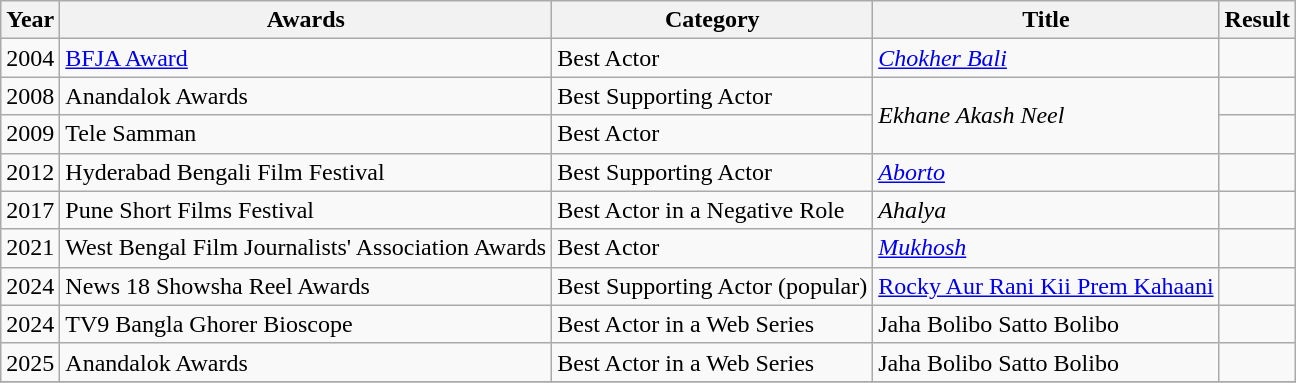<table class="wikitable sortable">
<tr>
<th>Year</th>
<th>Awards</th>
<th>Category</th>
<th>Title</th>
<th>Result</th>
</tr>
<tr>
<td>2004</td>
<td><a href='#'>BFJA Award</a></td>
<td>Best Actor</td>
<td><em><a href='#'>Chokher Bali</a></em></td>
<td></td>
</tr>
<tr>
<td>2008</td>
<td>Anandalok Awards</td>
<td>Best Supporting Actor</td>
<td rowspan="2"><em>Ekhane Akash Neel</em></td>
<td></td>
</tr>
<tr>
<td>2009</td>
<td>Tele Samman</td>
<td>Best Actor</td>
<td></td>
</tr>
<tr>
<td>2012</td>
<td>Hyderabad Bengali Film Festival</td>
<td>Best Supporting Actor</td>
<td><em><a href='#'>Aborto</a></em></td>
<td></td>
</tr>
<tr>
<td>2017</td>
<td>Pune Short Films Festival</td>
<td>Best Actor in a Negative Role</td>
<td><em>Ahalya</em></td>
<td></td>
</tr>
<tr>
<td>2021</td>
<td>West Bengal Film Journalists' Association Awards</td>
<td>Best Actor</td>
<td><em><a href='#'>Mukhosh</a></em></td>
<td></td>
</tr>
<tr>
<td>2024</td>
<td>News 18 Showsha Reel Awards</td>
<td>Best Supporting Actor (popular)</td>
<td><a href='#'>Rocky Aur Rani Kii Prem Kahaani</a></td>
<td></td>
</tr>
<tr>
<td>2024</td>
<td>TV9 Bangla Ghorer Bioscope</td>
<td>Best Actor in a Web Series</td>
<td>Jaha Bolibo Satto Bolibo</td>
<td></td>
</tr>
<tr>
<td>2025</td>
<td>Anandalok Awards</td>
<td>Best Actor in a Web Series</td>
<td>Jaha Bolibo Satto Bolibo</td>
<td></td>
</tr>
<tr>
</tr>
</table>
